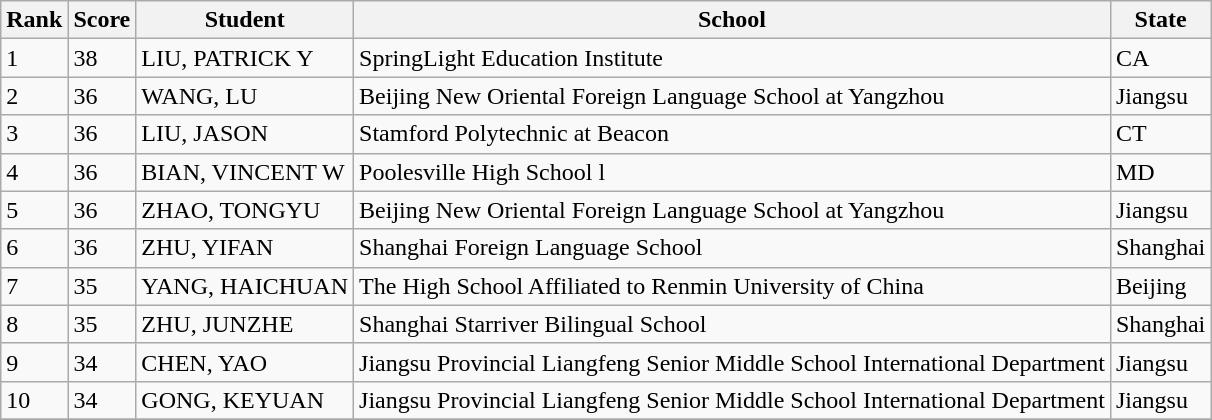<table class="wikitable">
<tr>
<th>Rank</th>
<th>Score</th>
<th>Student</th>
<th>School</th>
<th>State</th>
</tr>
<tr>
<td>1</td>
<td>38</td>
<td>LIU, PATRICK Y</td>
<td>SpringLight Education Institute</td>
<td>CA</td>
</tr>
<tr>
<td>2</td>
<td>36</td>
<td>WANG, LU</td>
<td>Beijing New Oriental Foreign Language School at Yangzhou</td>
<td>Jiangsu</td>
</tr>
<tr>
<td>3</td>
<td>36</td>
<td>LIU, JASON</td>
<td>Stamford Polytechnic at Beacon</td>
<td>CT</td>
</tr>
<tr>
<td>4</td>
<td>36</td>
<td>BIAN, VINCENT W</td>
<td>Poolesville High School l</td>
<td>MD</td>
</tr>
<tr>
<td>5</td>
<td>36</td>
<td>ZHAO, TONGYU</td>
<td>Beijing New Oriental Foreign Language School at Yangzhou</td>
<td>Jiangsu</td>
</tr>
<tr>
<td>6</td>
<td>36</td>
<td>ZHU, YIFAN</td>
<td>Shanghai Foreign Language School</td>
<td>Shanghai</td>
</tr>
<tr>
<td>7</td>
<td>35</td>
<td>YANG, HAICHUAN</td>
<td>The High School Affiliated to Renmin University of China</td>
<td>Beijing</td>
</tr>
<tr>
<td>8</td>
<td>35</td>
<td>ZHU, JUNZHE</td>
<td>Shanghai Starriver Bilingual School</td>
<td>Shanghai</td>
</tr>
<tr>
<td>9</td>
<td>34</td>
<td>CHEN, YAO</td>
<td>Jiangsu Provincial Liangfeng Senior Middle School International Department</td>
<td>Jiangsu</td>
</tr>
<tr>
<td>10</td>
<td>34</td>
<td>GONG, KEYUAN</td>
<td>Jiangsu Provincial Liangfeng Senior Middle School International Department</td>
<td>Jiangsu</td>
</tr>
<tr>
</tr>
</table>
